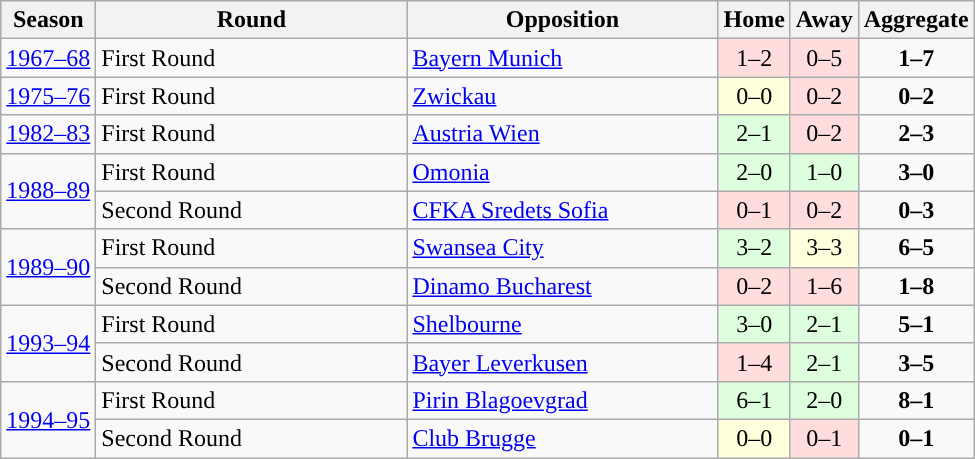<table class="wikitable">
<tr>
<th>Season</th>
<th width=200>Round</th>
<th width=200>Opposition</th>
<th>Home</th>
<th>Away</th>
<th>Aggregate</th>
</tr>
<tr>
<td><a href='#'>1967–68</a></td>
<td>First Round</td>
<td align=left> <a href='#'>Bayern Munich</a></td>
<td style="text-align:center; background:#fdd;">1–2</td>
<td style="text-align:center; background:#fdd;">0–5</td>
<td style="text-align:center;"><strong>1–7</strong></td>
</tr>
<tr>
<td><a href='#'>1975–76</a></td>
<td>First Round</td>
<td align=left> <a href='#'>Zwickau</a></td>
<td style="text-align:center; background:#ffd;">0–0</td>
<td style="text-align:center; background:#fdd;">0–2</td>
<td style="text-align:center;"><strong>0–2</strong></td>
</tr>
<tr>
<td><a href='#'>1982–83</a></td>
<td>First Round</td>
<td align=left> <a href='#'>Austria Wien</a></td>
<td style="text-align:center; background:#dfd;">2–1</td>
<td style="text-align:center; background:#fdd;">0–2</td>
<td style="text-align:center;"><strong>2–3</strong></td>
</tr>
<tr>
<td rowspan=2><a href='#'>1988–89</a></td>
<td>First Round</td>
<td align=left> <a href='#'>Omonia</a></td>
<td style="text-align:center; background:#dfd;">2–0</td>
<td style="text-align:center; background:#dfd;">1–0</td>
<td style="text-align:center;"><strong>3–0</strong></td>
</tr>
<tr>
<td>Second Round</td>
<td align=left> <a href='#'>CFKA Sredets Sofia</a></td>
<td style="text-align:center; background:#fdd;">0–1</td>
<td style="text-align:center; background:#fdd;">0–2</td>
<td style="text-align:center;"><strong>0–3</strong></td>
</tr>
<tr>
<td rowspan=2><a href='#'>1989–90</a></td>
<td>First Round</td>
<td align=left> <a href='#'>Swansea City</a></td>
<td style="text-align:center; background:#dfd;">3–2</td>
<td style="text-align:center; background:#ffd;">3–3</td>
<td style="text-align:center;"><strong>6–5</strong></td>
</tr>
<tr>
<td>Second Round</td>
<td align=left> <a href='#'>Dinamo Bucharest</a></td>
<td style="text-align:center; background:#fdd;">0–2</td>
<td style="text-align:center; background:#fdd;">1–6</td>
<td style="text-align:center;"><strong>1–8</strong></td>
</tr>
<tr>
<td rowspan=2><a href='#'>1993–94</a></td>
<td>First Round</td>
<td align=left> <a href='#'>Shelbourne</a></td>
<td style="text-align:center; background:#dfd;">3–0</td>
<td style="text-align:center; background:#dfd;">2–1</td>
<td style="text-align:center;"><strong>5–1</strong></td>
</tr>
<tr>
<td>Second Round</td>
<td align=left> <a href='#'>Bayer Leverkusen</a></td>
<td style="text-align:center; background:#fdd;">1–4</td>
<td style="text-align:center; background:#dfd;">2–1</td>
<td style="text-align:center;"><strong>3–5</strong></td>
</tr>
<tr>
<td rowspan=2><a href='#'>1994–95</a></td>
<td>First Round</td>
<td align=left> <a href='#'>Pirin Blagoevgrad</a></td>
<td style="text-align:center; background:#dfd;">6–1</td>
<td style="text-align:center; background:#dfd;">2–0</td>
<td style="text-align:center;"><strong>8–1</strong></td>
</tr>
<tr>
<td>Second Round</td>
<td align=left> <a href='#'>Club Brugge</a></td>
<td style="text-align:center; background:#ffd;">0–0</td>
<td style="text-align:center; background:#fdd;">0–1</td>
<td style="text-align:center;"><strong>0–1</strong></td>
</tr>
</table>
